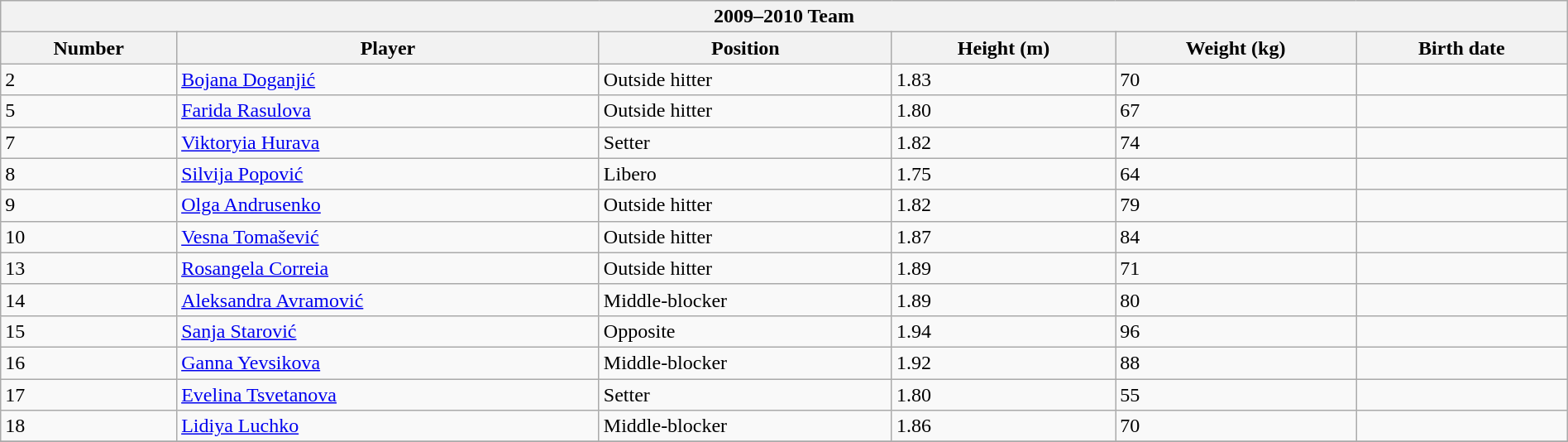<table class="wikitable collapsible collapsed" style="width:100%;">
<tr>
<th colspan=6><strong>2009–2010 Team</strong></th>
</tr>
<tr>
<th>Number</th>
<th>Player</th>
<th>Position</th>
<th>Height (m)</th>
<th>Weight (kg)</th>
<th>Birth date</th>
</tr>
<tr>
<td>2</td>
<td> <a href='#'>Bojana Doganjić</a></td>
<td>Outside hitter</td>
<td>1.83</td>
<td>70</td>
<td></td>
</tr>
<tr>
<td>5</td>
<td> <a href='#'>Farida Rasulova</a></td>
<td>Outside hitter</td>
<td>1.80</td>
<td>67</td>
<td></td>
</tr>
<tr>
<td>7</td>
<td> <a href='#'>Viktoryia Hurava</a></td>
<td>Setter</td>
<td>1.82</td>
<td>74</td>
<td></td>
</tr>
<tr>
<td>8</td>
<td> <a href='#'>Silvija Popović</a></td>
<td>Libero</td>
<td>1.75</td>
<td>64</td>
<td></td>
</tr>
<tr>
<td>9</td>
<td> <a href='#'>Olga Andrusenko</a></td>
<td>Outside hitter</td>
<td>1.82</td>
<td>79</td>
<td></td>
</tr>
<tr>
<td>10</td>
<td> <a href='#'>Vesna Tomašević</a></td>
<td>Outside hitter</td>
<td>1.87</td>
<td>84</td>
<td></td>
</tr>
<tr>
<td>13</td>
<td> <a href='#'>Rosangela Correia</a></td>
<td>Outside hitter</td>
<td>1.89</td>
<td>71</td>
<td></td>
</tr>
<tr>
<td>14</td>
<td> <a href='#'>Aleksandra Avramović</a></td>
<td>Middle-blocker</td>
<td>1.89</td>
<td>80</td>
<td></td>
</tr>
<tr>
<td>15</td>
<td> <a href='#'>Sanja Starović</a></td>
<td>Opposite</td>
<td>1.94</td>
<td>96</td>
<td></td>
</tr>
<tr>
<td>16</td>
<td> <a href='#'>Ganna Yevsikova</a></td>
<td>Middle-blocker</td>
<td>1.92</td>
<td>88</td>
<td></td>
</tr>
<tr>
<td>17</td>
<td> <a href='#'>Evelina Tsvetanova</a></td>
<td>Setter</td>
<td>1.80</td>
<td>55</td>
<td></td>
</tr>
<tr>
<td>18</td>
<td> <a href='#'>Lidiya Luchko</a></td>
<td>Middle-blocker</td>
<td>1.86</td>
<td>70</td>
<td></td>
</tr>
<tr>
</tr>
</table>
